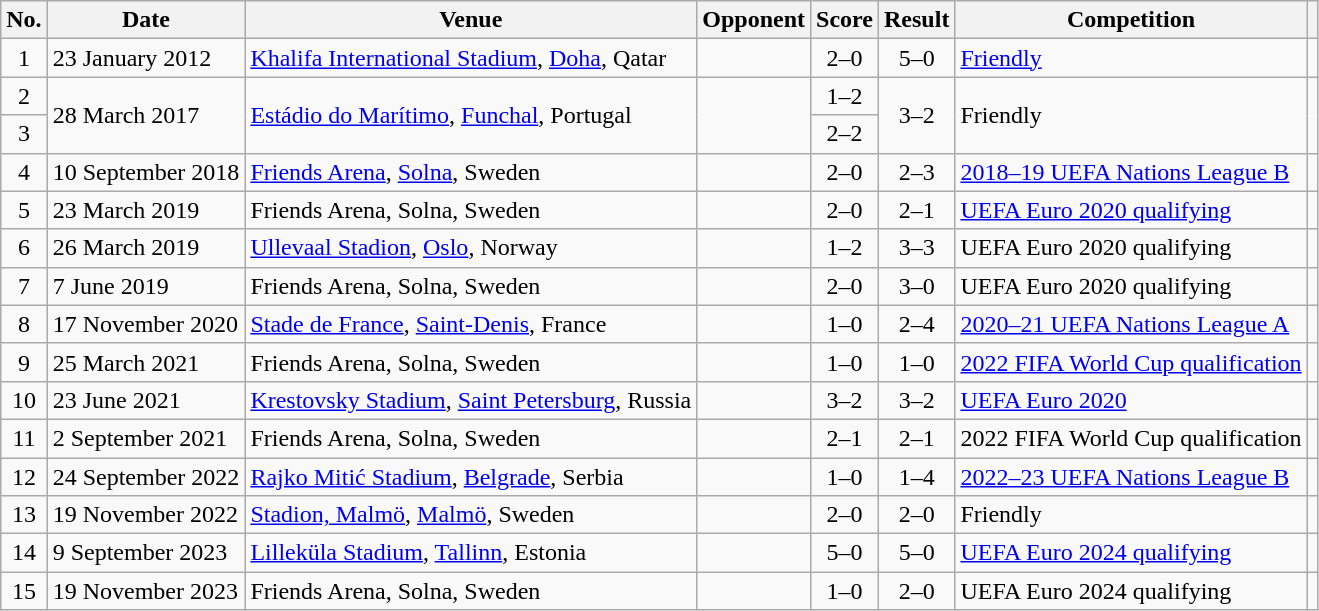<table class="wikitable sortable">
<tr>
<th scope="col">No.</th>
<th scope="col">Date</th>
<th scope="col">Venue</th>
<th scope="col">Opponent</th>
<th scope="col">Score</th>
<th scope="col">Result</th>
<th scope="col">Competition</th>
<th scope="col" class="unsortable"></th>
</tr>
<tr>
<td align="center">1</td>
<td>23 January 2012</td>
<td><a href='#'>Khalifa International Stadium</a>, <a href='#'>Doha</a>, Qatar</td>
<td></td>
<td align="center">2–0</td>
<td align="center">5–0</td>
<td><a href='#'>Friendly</a></td>
<td></td>
</tr>
<tr>
<td align="center">2</td>
<td rowspan=2>28 March 2017</td>
<td rowspan=2><a href='#'>Estádio do Marítimo</a>, <a href='#'>Funchal</a>, Portugal</td>
<td rowspan=2></td>
<td align="center">1–2</td>
<td rowspan="2" align="center">3–2</td>
<td rowspan="2">Friendly</td>
<td rowspan="2"></td>
</tr>
<tr>
<td align="center">3</td>
<td align="center">2–2</td>
</tr>
<tr>
<td align="center">4</td>
<td>10 September 2018</td>
<td><a href='#'>Friends Arena</a>, <a href='#'>Solna</a>, Sweden</td>
<td></td>
<td align="center">2–0</td>
<td align="center">2–3</td>
<td><a href='#'>2018–19 UEFA Nations League B</a></td>
<td></td>
</tr>
<tr>
<td align="center">5</td>
<td>23 March 2019</td>
<td>Friends Arena, Solna, Sweden</td>
<td></td>
<td align="center">2–0</td>
<td align="center">2–1</td>
<td><a href='#'>UEFA Euro 2020 qualifying</a></td>
<td></td>
</tr>
<tr>
<td align="center">6</td>
<td>26 March 2019</td>
<td><a href='#'>Ullevaal Stadion</a>, <a href='#'>Oslo</a>, Norway</td>
<td></td>
<td align="center">1–2</td>
<td align="center">3–3</td>
<td>UEFA Euro 2020 qualifying</td>
<td></td>
</tr>
<tr>
<td align="center">7</td>
<td>7 June 2019</td>
<td>Friends Arena, Solna, Sweden</td>
<td></td>
<td align="center">2–0</td>
<td align="center">3–0</td>
<td>UEFA Euro 2020 qualifying</td>
<td></td>
</tr>
<tr>
<td align="center">8</td>
<td>17 November 2020</td>
<td><a href='#'>Stade de France</a>, <a href='#'>Saint-Denis</a>, France</td>
<td></td>
<td align="center">1–0</td>
<td align="center">2–4</td>
<td><a href='#'>2020–21 UEFA Nations League A</a></td>
<td></td>
</tr>
<tr>
<td align="center">9</td>
<td>25 March 2021</td>
<td>Friends Arena, Solna, Sweden</td>
<td></td>
<td align="center">1–0</td>
<td align="center">1–0</td>
<td><a href='#'>2022 FIFA World Cup qualification</a></td>
<td></td>
</tr>
<tr>
<td align="center">10</td>
<td>23 June 2021</td>
<td><a href='#'>Krestovsky Stadium</a>, <a href='#'>Saint Petersburg</a>, Russia</td>
<td></td>
<td align="center">3–2</td>
<td align="center">3–2</td>
<td><a href='#'>UEFA Euro 2020</a></td>
<td></td>
</tr>
<tr>
<td align="center">11</td>
<td>2 September 2021</td>
<td>Friends Arena, Solna, Sweden</td>
<td></td>
<td align=center>2–1</td>
<td align=center>2–1</td>
<td>2022 FIFA World Cup qualification</td>
<td></td>
</tr>
<tr>
<td align="center">12</td>
<td>24 September 2022</td>
<td><a href='#'>Rajko Mitić Stadium</a>, <a href='#'>Belgrade</a>, Serbia</td>
<td></td>
<td align=center>1–0</td>
<td align=center>1–4</td>
<td><a href='#'>2022–23 UEFA Nations League B</a></td>
<td></td>
</tr>
<tr>
<td align="center">13</td>
<td>19 November 2022</td>
<td><a href='#'>Stadion, Malmö</a>, <a href='#'>Malmö</a>, Sweden</td>
<td></td>
<td align=center>2–0</td>
<td align=center>2–0</td>
<td>Friendly</td>
<td></td>
</tr>
<tr>
<td align="center">14</td>
<td>9 September 2023</td>
<td><a href='#'>Lilleküla Stadium</a>, <a href='#'>Tallinn</a>, Estonia</td>
<td></td>
<td align=center>5–0</td>
<td align=center>5–0</td>
<td><a href='#'>UEFA Euro 2024 qualifying</a></td>
<td></td>
</tr>
<tr>
<td align="center">15</td>
<td>19 November 2023</td>
<td>Friends Arena, Solna, Sweden</td>
<td></td>
<td align=center>1–0</td>
<td align=center>2–0</td>
<td>UEFA Euro 2024 qualifying</td>
<td></td>
</tr>
</table>
